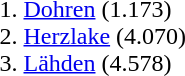<table>
<tr valign="top">
<td></td>
<td><br><ol><li><a href='#'>Dohren</a> (1.173)</li><li><a href='#'>Herzlake</a> (4.070)</li><li><a href='#'>Lähden</a> (4.578)</li></ol></td>
</tr>
</table>
